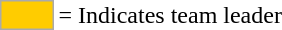<table>
<tr>
<td style="background:#fc0; border:1px solid #aaa; width:2em;"></td>
<td>= Indicates team leader</td>
</tr>
</table>
